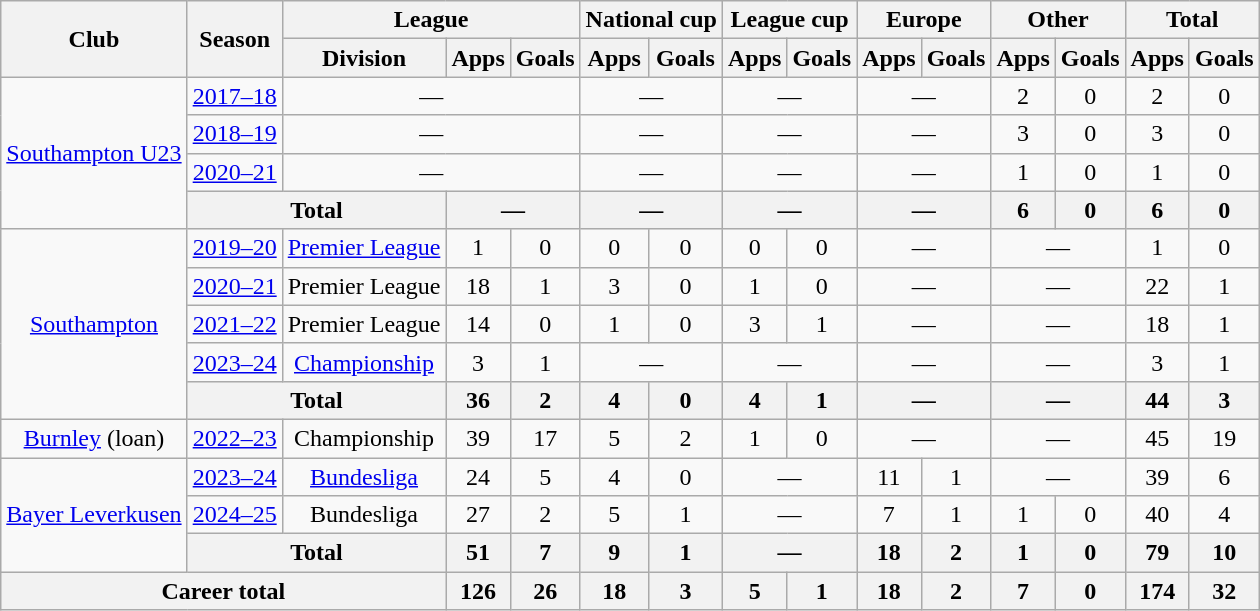<table class=wikitable style=text-align:center>
<tr>
<th rowspan=2>Club</th>
<th rowspan=2>Season</th>
<th colspan=3>League</th>
<th colspan=2>National cup</th>
<th colspan=2>League cup</th>
<th colspan=2>Europe</th>
<th colspan=2>Other</th>
<th colspan=2>Total</th>
</tr>
<tr>
<th>Division</th>
<th>Apps</th>
<th>Goals</th>
<th>Apps</th>
<th>Goals</th>
<th>Apps</th>
<th>Goals</th>
<th>Apps</th>
<th>Goals</th>
<th>Apps</th>
<th>Goals</th>
<th>Apps</th>
<th>Goals</th>
</tr>
<tr>
<td rowspan=4><a href='#'>Southampton U23</a></td>
<td><a href='#'>2017–18</a></td>
<td colspan=3>—</td>
<td colspan=2>—</td>
<td colspan=2>—</td>
<td colspan=2>—</td>
<td>2</td>
<td>0</td>
<td>2</td>
<td>0</td>
</tr>
<tr>
<td><a href='#'>2018–19</a></td>
<td colspan=3>—</td>
<td colspan=2>—</td>
<td colspan=2>—</td>
<td colspan=2>—</td>
<td>3</td>
<td>0</td>
<td>3</td>
<td>0</td>
</tr>
<tr>
<td><a href='#'>2020–21</a></td>
<td colspan=3>—</td>
<td colspan=2>—</td>
<td colspan=2>—</td>
<td colspan=2>—</td>
<td>1</td>
<td>0</td>
<td>1</td>
<td>0</td>
</tr>
<tr>
<th colspan=2>Total</th>
<th colspan=2>—</th>
<th colspan=2>—</th>
<th colspan=2>—</th>
<th colspan="2">—</th>
<th>6</th>
<th>0</th>
<th>6</th>
<th>0</th>
</tr>
<tr>
<td rowspan=5><a href='#'>Southampton</a></td>
<td><a href='#'>2019–20</a></td>
<td><a href='#'>Premier League</a></td>
<td>1</td>
<td>0</td>
<td>0</td>
<td>0</td>
<td>0</td>
<td>0</td>
<td colspan=2>—</td>
<td colspan=2>—</td>
<td>1</td>
<td>0</td>
</tr>
<tr>
<td><a href='#'>2020–21</a></td>
<td>Premier League</td>
<td>18</td>
<td>1</td>
<td>3</td>
<td>0</td>
<td>1</td>
<td>0</td>
<td colspan=2>—</td>
<td colspan=2>—</td>
<td>22</td>
<td>1</td>
</tr>
<tr>
<td><a href='#'>2021–22</a></td>
<td>Premier League</td>
<td>14</td>
<td>0</td>
<td>1</td>
<td>0</td>
<td>3</td>
<td>1</td>
<td colspan=2>—</td>
<td colspan=2>—</td>
<td>18</td>
<td>1</td>
</tr>
<tr>
<td><a href='#'>2023–24</a></td>
<td><a href='#'>Championship</a></td>
<td>3</td>
<td>1</td>
<td colspan=2>—</td>
<td colspan=2>—</td>
<td colspan=2>—</td>
<td colspan=2>—</td>
<td>3</td>
<td>1</td>
</tr>
<tr>
<th colspan=2>Total</th>
<th>36</th>
<th>2</th>
<th>4</th>
<th>0</th>
<th>4</th>
<th>1</th>
<th colspan=2>—</th>
<th colspan=2>—</th>
<th>44</th>
<th>3</th>
</tr>
<tr>
<td><a href='#'>Burnley</a> (loan)</td>
<td><a href='#'>2022–23</a></td>
<td>Championship</td>
<td>39</td>
<td>17</td>
<td>5</td>
<td>2</td>
<td>1</td>
<td>0</td>
<td colspan=2>—</td>
<td colspan=2>—</td>
<td>45</td>
<td>19</td>
</tr>
<tr>
<td rowspan=3><a href='#'>Bayer Leverkusen</a></td>
<td><a href='#'>2023–24</a></td>
<td><a href='#'>Bundesliga</a></td>
<td>24</td>
<td>5</td>
<td>4</td>
<td>0</td>
<td colspan=2>—</td>
<td>11</td>
<td>1</td>
<td colspan=2>—</td>
<td>39</td>
<td>6</td>
</tr>
<tr>
<td><a href='#'>2024–25</a></td>
<td>Bundesliga</td>
<td>27</td>
<td>2</td>
<td>5</td>
<td>1</td>
<td colspan=2>—</td>
<td>7</td>
<td>1</td>
<td>1</td>
<td>0</td>
<td>40</td>
<td>4</td>
</tr>
<tr>
<th colspan=2>Total</th>
<th>51</th>
<th>7</th>
<th>9</th>
<th>1</th>
<th colspan=2>—</th>
<th>18</th>
<th>2</th>
<th>1</th>
<th>0</th>
<th>79</th>
<th>10</th>
</tr>
<tr>
<th colspan=3>Career total</th>
<th>126</th>
<th>26</th>
<th>18</th>
<th>3</th>
<th>5</th>
<th>1</th>
<th>18</th>
<th>2</th>
<th>7</th>
<th>0</th>
<th>174</th>
<th>32</th>
</tr>
</table>
